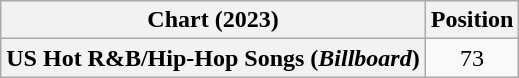<table class="wikitable plainrowheaders" style="text-align:center">
<tr>
<th scope="col">Chart (2023)</th>
<th scope="col">Position</th>
</tr>
<tr>
<th scope="row">US Hot R&B/Hip-Hop Songs (<em>Billboard</em>)</th>
<td>73</td>
</tr>
</table>
